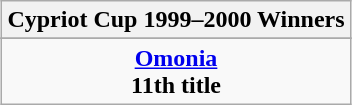<table class="wikitable" style="text-align:center;margin: 0 auto;">
<tr>
<th>Cypriot Cup 1999–2000 Winners</th>
</tr>
<tr>
</tr>
<tr>
<td><strong><a href='#'>Omonia</a></strong><br><strong>11th title</strong></td>
</tr>
</table>
